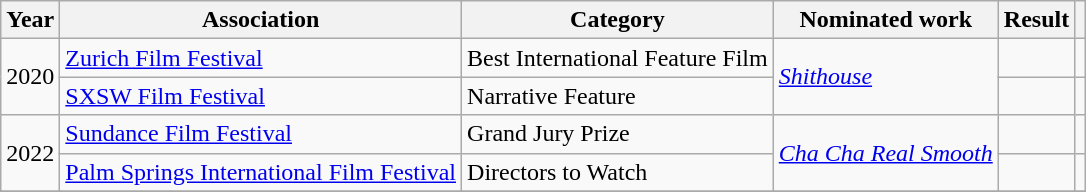<table class="wikitable unsortable">
<tr>
<th>Year</th>
<th>Association</th>
<th>Category</th>
<th>Nominated work</th>
<th>Result</th>
<th></th>
</tr>
<tr>
<td rowspan=2>2020</td>
<td><a href='#'>Zurich Film Festival</a></td>
<td>Best International Feature Film</td>
<td rowspan=2><em><a href='#'>Shithouse</a></em></td>
<td></td>
<td></td>
</tr>
<tr>
<td><a href='#'>SXSW Film Festival</a></td>
<td>Narrative Feature</td>
<td></td>
<td></td>
</tr>
<tr>
<td rowspan=2>2022</td>
<td><a href='#'>Sundance Film Festival</a></td>
<td>Grand Jury Prize</td>
<td rowspan=2><em><a href='#'>Cha Cha Real Smooth</a></em></td>
<td></td>
<td></td>
</tr>
<tr>
<td><a href='#'>Palm Springs International Film Festival</a></td>
<td>Directors to Watch</td>
<td></td>
<td></td>
</tr>
<tr>
</tr>
</table>
